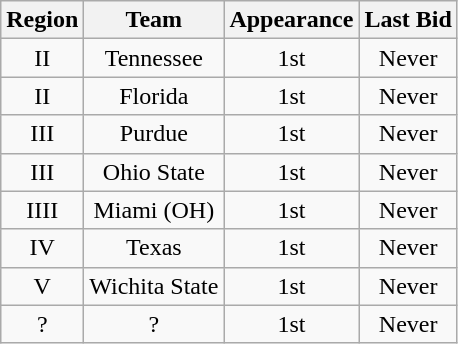<table class="wikitable sortable" style="text-align:center">
<tr>
<th>Region</th>
<th>Team</th>
<th>Appearance</th>
<th>Last Bid</th>
</tr>
<tr>
<td>II</td>
<td>Tennessee</td>
<td>1st</td>
<td>Never</td>
</tr>
<tr>
<td>II</td>
<td>Florida</td>
<td>1st</td>
<td>Never</td>
</tr>
<tr>
<td>III</td>
<td>Purdue</td>
<td>1st</td>
<td>Never</td>
</tr>
<tr>
<td>III</td>
<td>Ohio State</td>
<td>1st</td>
<td>Never</td>
</tr>
<tr>
<td>IIII</td>
<td>Miami (OH)</td>
<td>1st</td>
<td>Never</td>
</tr>
<tr>
<td>IV</td>
<td>Texas</td>
<td>1st</td>
<td>Never</td>
</tr>
<tr>
<td>V</td>
<td>Wichita State</td>
<td>1st</td>
<td>Never</td>
</tr>
<tr>
<td>?</td>
<td>?</td>
<td>1st</td>
<td>Never</td>
</tr>
</table>
